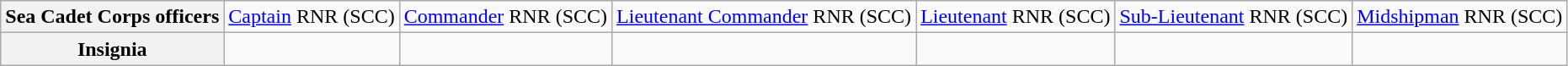<table class="wikitable">
<tr style="text-align:center;">
<th>Sea Cadet Corps officers</th>
<td><a href='#'>Captain</a> RNR (SCC)</td>
<td><a href='#'>Commander</a> RNR (SCC)</td>
<td><a href='#'>Lieutenant Commander</a> RNR (SCC)</td>
<td><a href='#'>Lieutenant</a> RNR (SCC)</td>
<td><a href='#'>Sub-Lieutenant</a> RNR (SCC)</td>
<td><a href='#'>Midshipman</a> RNR (SCC)</td>
</tr>
<tr style="text-align:center;">
<th>Insignia</th>
<td></td>
<td></td>
<td></td>
<td></td>
<td></td>
<td></td>
</tr>
</table>
